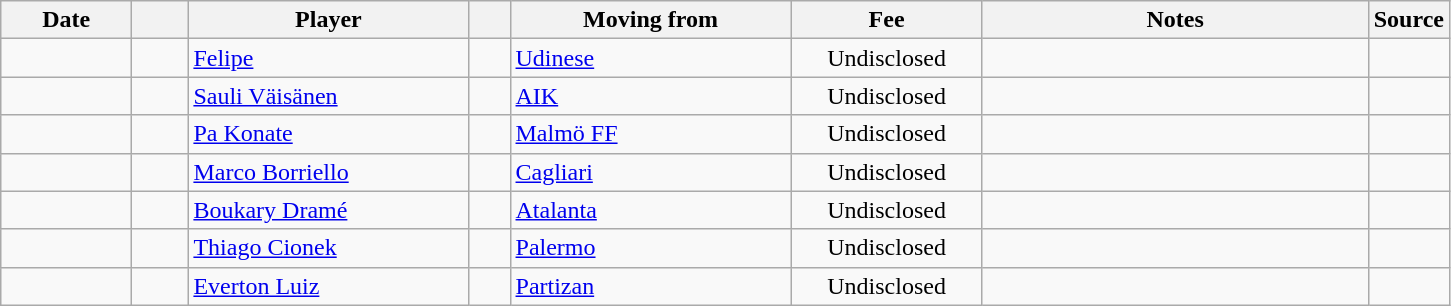<table class="wikitable sortable">
<tr>
<th style="width:80px;">Date</th>
<th style="width:30px;"></th>
<th style="width:180px;">Player</th>
<th style="width:20px;"></th>
<th style="width:180px;">Moving from</th>
<th style="width:120px;" class="unsortable">Fee</th>
<th style="width:250px;" class="unsortable">Notes</th>
<th style="width:20px;">Source</th>
</tr>
<tr>
<td></td>
<td align=center></td>
<td> <a href='#'>Felipe</a></td>
<td align=center></td>
<td> <a href='#'>Udinese</a></td>
<td align=center>Undisclosed</td>
<td align=center></td>
<td></td>
</tr>
<tr>
<td></td>
<td align=center></td>
<td> <a href='#'>Sauli Väisänen</a></td>
<td align=center></td>
<td> <a href='#'>AIK</a></td>
<td align=center>Undisclosed</td>
<td align=center></td>
<td></td>
</tr>
<tr>
<td></td>
<td align=center></td>
<td> <a href='#'>Pa Konate</a></td>
<td align=center></td>
<td> <a href='#'>Malmö FF</a></td>
<td align=center>Undisclosed</td>
<td align=center></td>
<td></td>
</tr>
<tr>
<td></td>
<td align=center></td>
<td> <a href='#'>Marco Borriello</a></td>
<td align=center></td>
<td> <a href='#'>Cagliari</a></td>
<td align=center>Undisclosed</td>
<td align=center></td>
<td></td>
</tr>
<tr>
<td></td>
<td align=center></td>
<td> <a href='#'>Boukary Dramé</a></td>
<td align=center></td>
<td> <a href='#'>Atalanta</a></td>
<td align=center>Undisclosed</td>
<td align=center></td>
<td></td>
</tr>
<tr>
<td></td>
<td align=center></td>
<td> <a href='#'>Thiago Cionek</a></td>
<td align=center></td>
<td> <a href='#'>Palermo</a></td>
<td align=center>Undisclosed</td>
<td align=center></td>
<td></td>
</tr>
<tr>
<td></td>
<td align=center></td>
<td> <a href='#'>Everton Luiz</a></td>
<td align=center></td>
<td> <a href='#'>Partizan</a></td>
<td align=center>Undisclosed</td>
<td align=center></td>
<td></td>
</tr>
</table>
